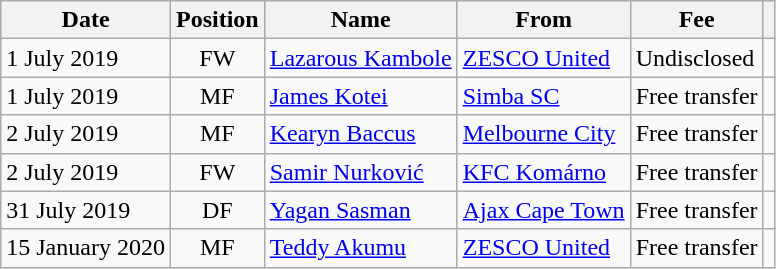<table class="wikitable">
<tr>
<th>Date</th>
<th>Position</th>
<th>Name</th>
<th>From</th>
<th>Fee</th>
<th></th>
</tr>
<tr>
<td>1 July 2019</td>
<td align="center">FW</td>
<td> <a href='#'>Lazarous Kambole</a></td>
<td> <a href='#'>ZESCO United</a></td>
<td>Undisclosed</td>
<td align="center"></td>
</tr>
<tr>
<td>1 July 2019</td>
<td align="center">MF</td>
<td> <a href='#'>James Kotei</a></td>
<td> <a href='#'>Simba SC</a></td>
<td>Free transfer</td>
<td align="center"></td>
</tr>
<tr>
<td>2 July 2019</td>
<td align="center">MF</td>
<td> <a href='#'>Kearyn Baccus</a></td>
<td> <a href='#'>Melbourne City</a></td>
<td>Free transfer</td>
<td align="center"></td>
</tr>
<tr>
<td>2 July 2019</td>
<td align="center">FW</td>
<td> <a href='#'>Samir Nurković</a></td>
<td> <a href='#'>KFC Komárno</a></td>
<td>Free transfer</td>
<td align="center"></td>
</tr>
<tr>
<td>31 July 2019</td>
<td align="center">DF</td>
<td> <a href='#'>Yagan Sasman</a></td>
<td> <a href='#'>Ajax Cape Town</a></td>
<td>Free transfer</td>
<td align="center"></td>
</tr>
<tr>
<td>15 January 2020</td>
<td align="center">MF</td>
<td> <a href='#'>Teddy Akumu</a></td>
<td> <a href='#'>ZESCO United</a></td>
<td>Free transfer</td>
<td align="center"></td>
</tr>
</table>
